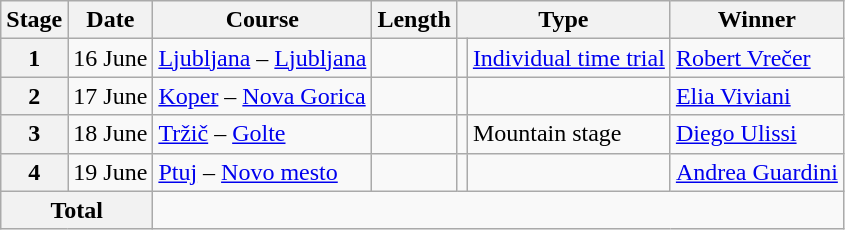<table class="wikitable">
<tr>
<th>Stage</th>
<th>Date</th>
<th>Course</th>
<th>Length</th>
<th colspan="2">Type</th>
<th>Winner</th>
</tr>
<tr>
<th style="text-align:center">1</th>
<td align=right>16 June</td>
<td><a href='#'>Ljubljana</a> – <a href='#'>Ljubljana</a></td>
<td style="text-align:center;"></td>
<td></td>
<td><a href='#'>Individual time trial</a></td>
<td> <a href='#'>Robert Vrečer</a></td>
</tr>
<tr>
<th style="text-align:center">2</th>
<td align=right>17 June</td>
<td><a href='#'>Koper</a> – <a href='#'>Nova Gorica</a></td>
<td style="text-align:center;"></td>
<td></td>
<td></td>
<td> <a href='#'>Elia Viviani</a></td>
</tr>
<tr>
<th style="text-align:center">3</th>
<td align=right>18 June</td>
<td><a href='#'>Tržič</a> – <a href='#'>Golte</a></td>
<td style="text-align:center;"></td>
<td></td>
<td>Mountain stage</td>
<td> <a href='#'>Diego Ulissi</a></td>
</tr>
<tr>
<th style="text-align:center">4</th>
<td align=right>19 June</td>
<td><a href='#'>Ptuj</a> – <a href='#'>Novo mesto</a></td>
<td style="text-align:center;"></td>
<td></td>
<td></td>
<td> <a href='#'>Andrea Guardini</a></td>
</tr>
<tr>
<th colspan="2">Total</th>
<td colspan="5" style="text-align:center;"></td>
</tr>
</table>
